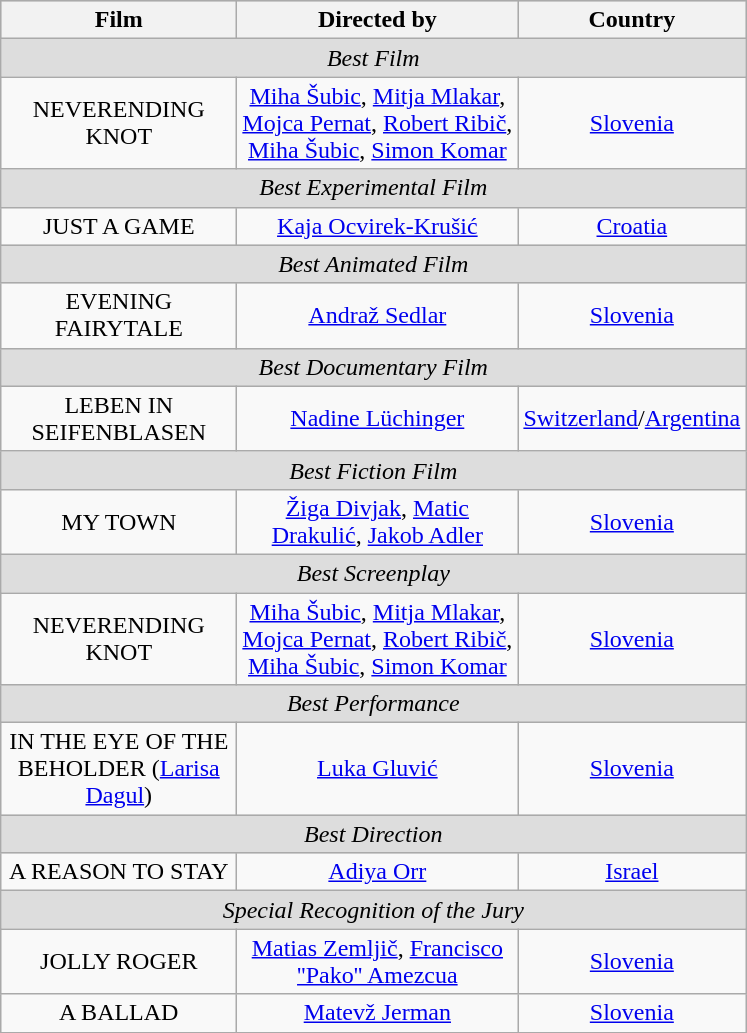<table class="wikitable">
<tr bgcolor="#CCCCCC">
<th width="150" rowspan="1">Film</th>
<th width="180" rowspan="1">Directed by</th>
<th width="120" rowspan="1">Country</th>
</tr>
<tr bgcolor="#DDDDDD">
<td colspan=6 align=center><em>Best Film</em></td>
</tr>
<tr>
<td align="center">NEVERENDING KNOT</td>
<td align="center"><a href='#'>Miha Šubic</a>, <a href='#'>Mitja Mlakar</a>, <a href='#'>Mojca Pernat</a>, <a href='#'>Robert Ribič</a>, <a href='#'>Miha Šubic</a>, <a href='#'>Simon Komar</a></td>
<td align="center"><a href='#'>Slovenia</a></td>
</tr>
<tr bgcolor="#DDDDDD">
<td colspan=6 align=center><em>Best Experimental Film</em></td>
</tr>
<tr>
<td align="center">JUST A GAME</td>
<td align="center"><a href='#'>Kaja Ocvirek-Krušić</a></td>
<td align="center"><a href='#'>Croatia</a></td>
</tr>
<tr bgcolor="#DDDDDD">
<td colspan=6 align=center><em>Best Animated Film</em></td>
</tr>
<tr>
<td align="center">EVENING FAIRYTALE</td>
<td align="center"><a href='#'>Andraž Sedlar</a></td>
<td align="center"><a href='#'>Slovenia</a></td>
</tr>
<tr bgcolor="#DDDDDD">
<td colspan=6 align=center><em>Best Documentary Film</em></td>
</tr>
<tr>
<td align="center">LEBEN IN SEIFENBLASEN</td>
<td align="center"><a href='#'>Nadine Lüchinger</a></td>
<td align="center"><a href='#'>Switzerland</a>/<a href='#'>Argentina</a></td>
</tr>
<tr bgcolor="#DDDDDD">
<td colspan=6 align=center><em>Best Fiction Film</em></td>
</tr>
<tr>
<td align="center">MY TOWN</td>
<td align="center"><a href='#'>Žiga Divjak</a>, <a href='#'>Matic Drakulić</a>, <a href='#'>Jakob Adler</a></td>
<td align="center"><a href='#'>Slovenia</a></td>
</tr>
<tr bgcolor="#DDDDDD">
<td colspan=6 align=center><em>Best Screenplay</em></td>
</tr>
<tr>
<td align="center">NEVERENDING KNOT</td>
<td align="center"><a href='#'>Miha Šubic</a>, <a href='#'>Mitja Mlakar</a>, <a href='#'>Mojca Pernat</a>, <a href='#'>Robert Ribič</a>, <a href='#'>Miha Šubic</a>, <a href='#'>Simon Komar</a></td>
<td align="center"><a href='#'>Slovenia</a></td>
</tr>
<tr bgcolor="#DDDDDD">
<td colspan=6 align=center><em>Best Performance</em></td>
</tr>
<tr>
<td align="center">IN THE EYE OF THE BEHOLDER (<a href='#'>Larisa Dagul</a>)</td>
<td align="center"><a href='#'>Luka Gluvić</a></td>
<td align="center"><a href='#'>Slovenia</a></td>
</tr>
<tr bgcolor="#DDDDDD">
<td colspan=6 align=center><em>Best Direction</em></td>
</tr>
<tr>
<td align="center">A REASON TO STAY</td>
<td align="center"><a href='#'>Adiya Orr</a></td>
<td align="center"><a href='#'>Israel</a></td>
</tr>
<tr bgcolor="#DDDDDD">
<td colspan=6 align=center><em>Special Recognition of the Jury</em></td>
</tr>
<tr>
<td align="center">JOLLY ROGER</td>
<td align="center"><a href='#'>Matias Zemljič</a>, <a href='#'>Francisco ''Pako'' Amezcua</a></td>
<td align="center"><a href='#'>Slovenia</a></td>
</tr>
<tr>
<td align="center">A BALLAD</td>
<td align="center"><a href='#'>Matevž Jerman</a></td>
<td align="center"><a href='#'>Slovenia</a></td>
</tr>
<tr>
</tr>
</table>
